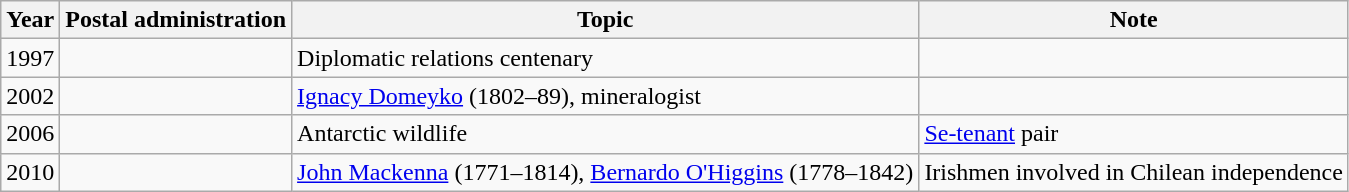<table class="wikitable">
<tr>
<th>Year</th>
<th>Postal administration</th>
<th>Topic</th>
<th>Note</th>
</tr>
<tr>
<td>1997</td>
<td></td>
<td>Diplomatic relations centenary</td>
<td></td>
</tr>
<tr>
<td>2002</td>
<td></td>
<td><a href='#'>Ignacy Domeyko</a> (1802–89), mineralogist</td>
<td></td>
</tr>
<tr>
<td>2006</td>
<td></td>
<td>Antarctic wildlife</td>
<td><a href='#'>Se-tenant</a> pair</td>
</tr>
<tr>
<td>2010</td>
<td></td>
<td><a href='#'>John Mackenna</a> (1771–1814), <a href='#'>Bernardo O'Higgins</a> (1778–1842)</td>
<td>Irishmen involved in Chilean independence</td>
</tr>
</table>
